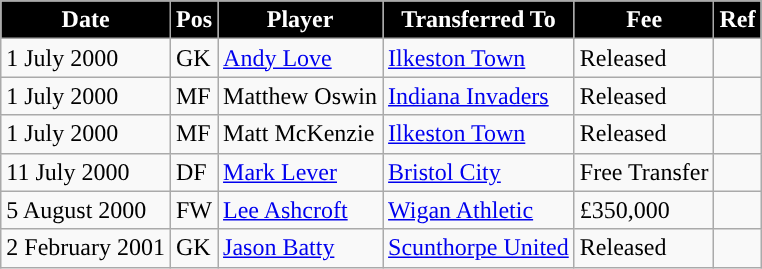<table class="wikitable plainrowheaders sortable">
<tr>
<th style="background:#000000; color:#FFFFFF; ">Date</th>
<th style="background:#000000; color:#FFFFff; ">Pos</th>
<th style="background:#000000; color:#FFFFff; ">Player</th>
<th style="background:#000000; color:#FFFFff; ">Transferred To</th>
<th style="background:#000000; color:#FFFFff; ">Fee</th>
<th style="background:#000000; color:#FFFFff; ">Ref</th>
</tr>
<tr>
<td>1 July 2000</td>
<td>GK</td>
<td> <a href='#'>Andy Love</a></td>
<td> <a href='#'>Ilkeston Town</a></td>
<td>Released</td>
<td></td>
</tr>
<tr>
<td>1 July 2000</td>
<td>MF</td>
<td> Matthew Oswin</td>
<td> <a href='#'>Indiana Invaders</a></td>
<td>Released</td>
<td></td>
</tr>
<tr>
<td>1 July 2000</td>
<td>MF</td>
<td> Matt McKenzie</td>
<td> <a href='#'>Ilkeston Town</a></td>
<td>Released</td>
<td></td>
</tr>
<tr>
<td>11 July 2000</td>
<td>DF</td>
<td> <a href='#'>Mark Lever</a></td>
<td> <a href='#'>Bristol City</a></td>
<td>Free Transfer</td>
<td></td>
</tr>
<tr>
<td>5 August 2000</td>
<td>FW</td>
<td> <a href='#'>Lee Ashcroft</a></td>
<td> <a href='#'>Wigan Athletic</a></td>
<td>£350,000</td>
<td></td>
</tr>
<tr>
<td>2 February 2001</td>
<td>GK</td>
<td> <a href='#'>Jason Batty</a></td>
<td> <a href='#'>Scunthorpe United</a></td>
<td>Released</td>
<td></td>
</tr>
</table>
